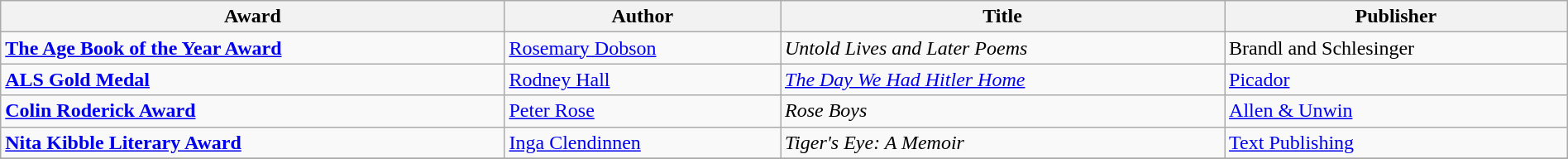<table class="wikitable" width=100%>
<tr>
<th>Award</th>
<th>Author</th>
<th>Title</th>
<th>Publisher</th>
</tr>
<tr>
<td><strong><a href='#'>The Age Book of the Year Award</a></strong></td>
<td><a href='#'>Rosemary Dobson</a></td>
<td><em>Untold Lives and Later Poems</em></td>
<td>Brandl and Schlesinger</td>
</tr>
<tr>
<td><strong><a href='#'>ALS Gold Medal</a></strong></td>
<td><a href='#'>Rodney Hall</a></td>
<td><em><a href='#'>The Day We Had Hitler Home</a></em></td>
<td><a href='#'>Picador</a></td>
</tr>
<tr>
<td><strong><a href='#'>Colin Roderick Award</a></strong></td>
<td><a href='#'>Peter Rose</a></td>
<td><em>Rose Boys</em></td>
<td><a href='#'>Allen & Unwin</a></td>
</tr>
<tr>
<td><strong><a href='#'>Nita Kibble Literary Award</a></strong></td>
<td><a href='#'>Inga Clendinnen</a></td>
<td><em>Tiger's Eye: A Memoir</em></td>
<td><a href='#'>Text Publishing</a></td>
</tr>
<tr>
</tr>
</table>
